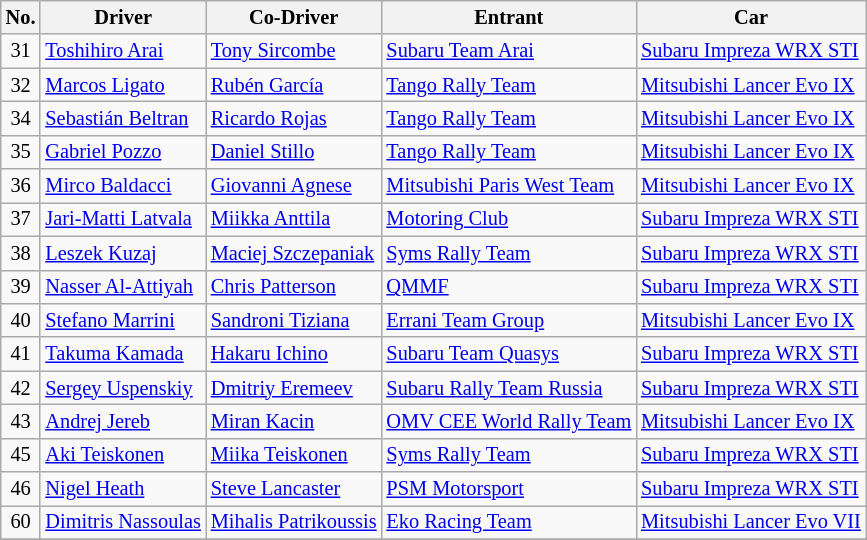<table class="wikitable" style="font-size: 85%;">
<tr>
<th>No.</th>
<th>Driver</th>
<th>Co-Driver</th>
<th>Entrant</th>
<th>Car</th>
</tr>
<tr>
<td align="center">31</td>
<td> <a href='#'>Toshihiro Arai</a></td>
<td> <a href='#'>Tony Sircombe</a></td>
<td> <a href='#'>Subaru Team Arai</a></td>
<td><a href='#'>Subaru Impreza WRX STI</a></td>
</tr>
<tr>
<td align="center">32</td>
<td> <a href='#'>Marcos Ligato</a></td>
<td> <a href='#'>Rubén García</a></td>
<td> <a href='#'>Tango Rally Team</a></td>
<td><a href='#'>Mitsubishi Lancer Evo IX</a></td>
</tr>
<tr>
<td align="center">34</td>
<td> <a href='#'>Sebastián Beltran</a></td>
<td> <a href='#'>Ricardo Rojas</a></td>
<td> <a href='#'>Tango Rally Team</a></td>
<td><a href='#'>Mitsubishi Lancer Evo IX</a></td>
</tr>
<tr>
<td align="center">35</td>
<td> <a href='#'>Gabriel Pozzo</a></td>
<td> <a href='#'>Daniel Stillo</a></td>
<td> <a href='#'>Tango Rally Team</a></td>
<td><a href='#'>Mitsubishi Lancer Evo IX</a></td>
</tr>
<tr>
<td align="center">36</td>
<td> <a href='#'>Mirco Baldacci</a></td>
<td> <a href='#'>Giovanni Agnese</a></td>
<td> <a href='#'>Mitsubishi Paris West Team</a></td>
<td><a href='#'>Mitsubishi Lancer Evo IX</a></td>
</tr>
<tr>
<td align="center">37</td>
<td> <a href='#'>Jari-Matti Latvala</a></td>
<td> <a href='#'>Miikka Anttila</a></td>
<td> <a href='#'>Motoring Club</a></td>
<td><a href='#'>Subaru Impreza WRX STI</a></td>
</tr>
<tr>
<td align="center">38</td>
<td> <a href='#'>Leszek Kuzaj</a></td>
<td> <a href='#'>Maciej Szczepaniak</a></td>
<td> <a href='#'>Syms Rally Team</a></td>
<td><a href='#'>Subaru Impreza WRX STI</a></td>
</tr>
<tr>
<td align="center">39</td>
<td> <a href='#'>Nasser Al-Attiyah</a></td>
<td> <a href='#'>Chris Patterson</a></td>
<td> <a href='#'>QMMF</a></td>
<td><a href='#'>Subaru Impreza WRX STI</a></td>
</tr>
<tr>
<td align="center">40</td>
<td> <a href='#'>Stefano Marrini</a></td>
<td> <a href='#'>Sandroni Tiziana</a></td>
<td> <a href='#'>Errani Team Group</a></td>
<td><a href='#'>Mitsubishi Lancer Evo IX</a></td>
</tr>
<tr>
<td align="center">41</td>
<td> <a href='#'>Takuma Kamada</a></td>
<td> <a href='#'>Hakaru Ichino</a></td>
<td> <a href='#'>Subaru Team Quasys</a></td>
<td><a href='#'>Subaru Impreza WRX STI</a></td>
</tr>
<tr>
<td align="center">42</td>
<td> <a href='#'>Sergey Uspenskiy</a></td>
<td> <a href='#'>Dmitriy Eremeev</a></td>
<td> <a href='#'>Subaru Rally Team Russia</a></td>
<td><a href='#'>Subaru Impreza WRX STI</a></td>
</tr>
<tr>
<td align="center">43</td>
<td> <a href='#'>Andrej Jereb</a></td>
<td> <a href='#'>Miran Kacin</a></td>
<td> <a href='#'>OMV CEE World Rally Team</a></td>
<td><a href='#'>Mitsubishi Lancer Evo IX</a></td>
</tr>
<tr>
<td align="center">45</td>
<td> <a href='#'>Aki Teiskonen</a></td>
<td> <a href='#'>Miika Teiskonen</a></td>
<td> <a href='#'>Syms Rally Team</a></td>
<td><a href='#'>Subaru Impreza WRX STI</a></td>
</tr>
<tr>
<td align="center">46</td>
<td> <a href='#'>Nigel Heath</a></td>
<td> <a href='#'>Steve Lancaster</a></td>
<td> <a href='#'>PSM Motorsport</a></td>
<td><a href='#'>Subaru Impreza WRX STI</a></td>
</tr>
<tr>
<td align="center">60</td>
<td> <a href='#'>Dimitris Nassoulas</a></td>
<td> <a href='#'>Mihalis Patrikoussis</a></td>
<td> <a href='#'>Eko Racing Team</a></td>
<td><a href='#'>Mitsubishi Lancer Evo VII</a></td>
</tr>
<tr>
</tr>
</table>
